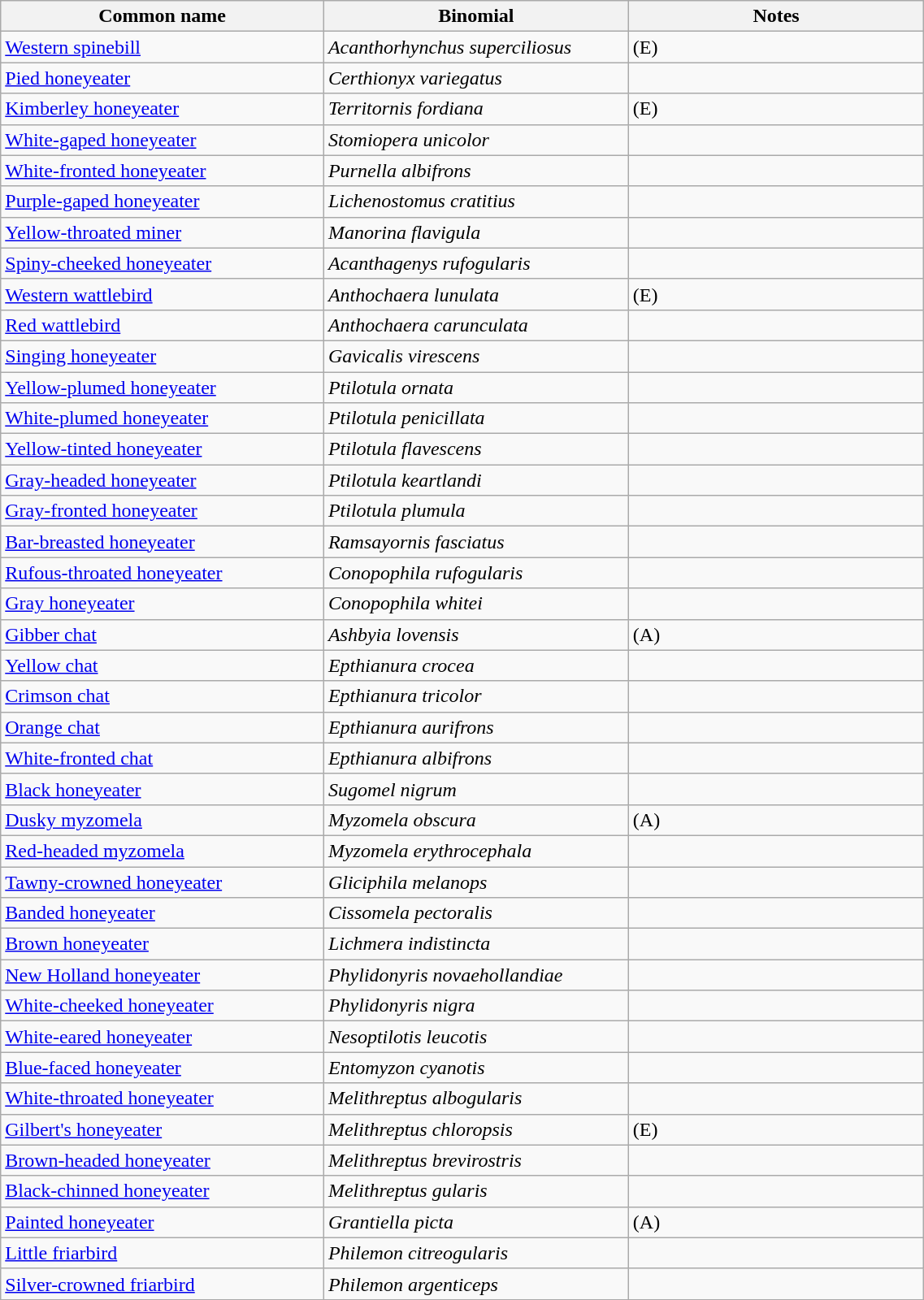<table style="width:60%;" class="wikitable">
<tr>
<th width=35%>Common name</th>
<th width=33%>Binomial</th>
<th width=32%>Notes</th>
</tr>
<tr>
<td><a href='#'>Western spinebill</a></td>
<td><em>Acanthorhynchus superciliosus</em></td>
<td>(E)</td>
</tr>
<tr>
<td><a href='#'>Pied honeyeater</a></td>
<td><em>Certhionyx variegatus</em></td>
<td></td>
</tr>
<tr>
<td><a href='#'>Kimberley honeyeater</a></td>
<td><em>Territornis fordiana</em></td>
<td>(E)</td>
</tr>
<tr>
<td><a href='#'>White-gaped honeyeater</a></td>
<td><em>Stomiopera unicolor</em></td>
<td></td>
</tr>
<tr>
<td><a href='#'>White-fronted honeyeater</a></td>
<td><em>Purnella albifrons</em></td>
<td></td>
</tr>
<tr>
<td><a href='#'>Purple-gaped honeyeater</a></td>
<td><em>Lichenostomus cratitius</em></td>
<td></td>
</tr>
<tr>
<td><a href='#'>Yellow-throated miner</a></td>
<td><em>Manorina flavigula</em></td>
<td></td>
</tr>
<tr>
<td><a href='#'>Spiny-cheeked honeyeater</a></td>
<td><em>Acanthagenys rufogularis</em></td>
<td></td>
</tr>
<tr>
<td><a href='#'>Western wattlebird</a></td>
<td><em>Anthochaera lunulata</em></td>
<td>(E)</td>
</tr>
<tr>
<td><a href='#'>Red wattlebird</a></td>
<td><em>Anthochaera carunculata</em></td>
<td></td>
</tr>
<tr>
<td><a href='#'>Singing honeyeater</a></td>
<td><em>Gavicalis virescens</em></td>
<td></td>
</tr>
<tr>
<td><a href='#'>Yellow-plumed honeyeater</a></td>
<td><em>Ptilotula ornata</em></td>
<td></td>
</tr>
<tr>
<td><a href='#'>White-plumed honeyeater</a></td>
<td><em>Ptilotula penicillata</em></td>
<td></td>
</tr>
<tr>
<td><a href='#'>Yellow-tinted honeyeater</a></td>
<td><em>Ptilotula flavescens</em></td>
<td></td>
</tr>
<tr>
<td><a href='#'>Gray-headed honeyeater</a></td>
<td><em>Ptilotula keartlandi</em></td>
<td></td>
</tr>
<tr>
<td><a href='#'>Gray-fronted honeyeater</a></td>
<td><em>Ptilotula plumula</em></td>
<td></td>
</tr>
<tr>
<td><a href='#'>Bar-breasted honeyeater</a></td>
<td><em>Ramsayornis fasciatus</em></td>
<td></td>
</tr>
<tr>
<td><a href='#'>Rufous-throated honeyeater</a></td>
<td><em>Conopophila rufogularis</em></td>
<td></td>
</tr>
<tr>
<td><a href='#'>Gray honeyeater</a></td>
<td><em>Conopophila whitei</em></td>
<td></td>
</tr>
<tr>
<td><a href='#'>Gibber chat</a></td>
<td><em>Ashbyia lovensis</em></td>
<td>(A)</td>
</tr>
<tr>
<td><a href='#'>Yellow chat</a></td>
<td><em>Epthianura crocea</em></td>
<td></td>
</tr>
<tr>
<td><a href='#'>Crimson chat</a></td>
<td><em>Epthianura tricolor</em></td>
<td></td>
</tr>
<tr>
<td><a href='#'>Orange chat</a></td>
<td><em>Epthianura aurifrons</em></td>
<td></td>
</tr>
<tr>
<td><a href='#'>White-fronted chat</a></td>
<td><em>Epthianura albifrons</em></td>
<td></td>
</tr>
<tr>
<td><a href='#'>Black honeyeater</a></td>
<td><em>Sugomel nigrum</em></td>
<td></td>
</tr>
<tr>
<td><a href='#'>Dusky myzomela</a></td>
<td><em>Myzomela obscura</em></td>
<td>(A)</td>
</tr>
<tr>
<td><a href='#'>Red-headed myzomela</a></td>
<td><em>Myzomela erythrocephala</em></td>
<td></td>
</tr>
<tr>
<td><a href='#'>Tawny-crowned honeyeater</a></td>
<td><em>Gliciphila melanops</em></td>
<td></td>
</tr>
<tr>
<td><a href='#'>Banded honeyeater</a></td>
<td><em>Cissomela pectoralis</em></td>
<td></td>
</tr>
<tr>
<td><a href='#'>Brown honeyeater</a></td>
<td><em>Lichmera indistincta</em></td>
<td></td>
</tr>
<tr>
<td><a href='#'>New Holland honeyeater</a></td>
<td><em>Phylidonyris novaehollandiae</em></td>
<td></td>
</tr>
<tr>
<td><a href='#'>White-cheeked honeyeater</a></td>
<td><em>Phylidonyris nigra</em></td>
<td></td>
</tr>
<tr>
<td><a href='#'>White-eared honeyeater</a></td>
<td><em>Nesoptilotis leucotis</em></td>
<td></td>
</tr>
<tr>
<td><a href='#'>Blue-faced honeyeater</a></td>
<td><em>Entomyzon cyanotis</em></td>
<td></td>
</tr>
<tr>
<td><a href='#'>White-throated honeyeater</a></td>
<td><em>Melithreptus albogularis</em></td>
<td></td>
</tr>
<tr>
<td><a href='#'>Gilbert's honeyeater</a></td>
<td><em>Melithreptus chloropsis</em></td>
<td>(E)</td>
</tr>
<tr>
<td><a href='#'>Brown-headed honeyeater</a></td>
<td><em>Melithreptus brevirostris</em></td>
<td></td>
</tr>
<tr>
<td><a href='#'>Black-chinned honeyeater</a></td>
<td><em>Melithreptus gularis</em></td>
<td></td>
</tr>
<tr>
<td><a href='#'>Painted honeyeater</a></td>
<td><em>Grantiella picta</em></td>
<td>(A)</td>
</tr>
<tr>
<td><a href='#'>Little friarbird</a></td>
<td><em>Philemon citreogularis</em></td>
<td></td>
</tr>
<tr>
<td><a href='#'>Silver-crowned friarbird</a></td>
<td><em>Philemon argenticeps</em></td>
<td></td>
</tr>
</table>
